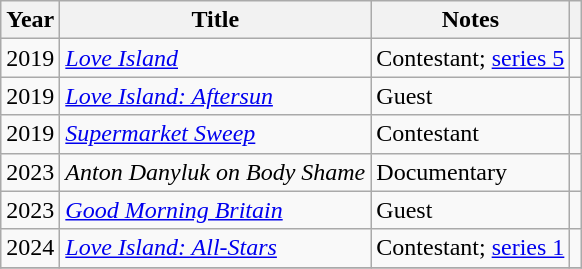<table class="wikitable">
<tr>
<th>Year</th>
<th>Title</th>
<th>Notes</th>
<th></th>
</tr>
<tr>
<td>2019</td>
<td><em><a href='#'>Love Island</a></em></td>
<td>Contestant; <a href='#'>series 5</a></td>
<td align="center"></td>
</tr>
<tr>
<td>2019</td>
<td><em><a href='#'>Love Island: Aftersun</a></em></td>
<td>Guest</td>
<td align="center"></td>
</tr>
<tr>
<td>2019</td>
<td><em><a href='#'>Supermarket Sweep</a></em></td>
<td>Contestant</td>
<td align="center"></td>
</tr>
<tr>
<td>2023</td>
<td><em>Anton Danyluk on Body Shame</em></td>
<td>Documentary</td>
<td align="center"></td>
</tr>
<tr>
<td>2023</td>
<td><em><a href='#'>Good Morning Britain</a></em></td>
<td>Guest</td>
<td align="center"></td>
</tr>
<tr>
<td>2024</td>
<td><em><a href='#'>Love Island: All-Stars</a></em></td>
<td>Contestant; <a href='#'>series 1</a></td>
<td align="center"></td>
</tr>
<tr>
</tr>
</table>
